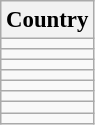<table class="wikitable" style="font-size:95%;">
<tr>
<th>Country</th>
</tr>
<tr>
<td></td>
</tr>
<tr>
<td></td>
</tr>
<tr>
<td></td>
</tr>
<tr>
<td></td>
</tr>
<tr>
<td></td>
</tr>
<tr>
<td></td>
</tr>
<tr>
<td></td>
</tr>
<tr>
<td></td>
</tr>
</table>
